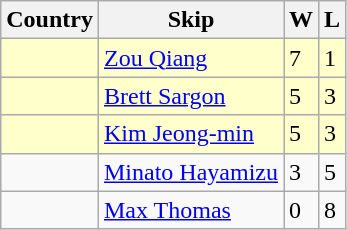<table class=wikitable>
<tr>
<th>Country</th>
<th>Skip</th>
<th>W</th>
<th>L</th>
</tr>
<tr bgcolor=#ffffcc>
<td></td>
<td><a href='#'>Zou Qiang</a></td>
<td>7</td>
<td>1</td>
</tr>
<tr bgcolor=#ffffcc>
<td></td>
<td><a href='#'>Brett Sargon</a></td>
<td>5</td>
<td>3</td>
</tr>
<tr bgcolor=#ffffcc>
<td></td>
<td><a href='#'>Kim Jeong-min</a></td>
<td>5</td>
<td>3</td>
</tr>
<tr>
<td></td>
<td><a href='#'>Minato Hayamizu</a></td>
<td>3</td>
<td>5</td>
</tr>
<tr>
<td></td>
<td><a href='#'>Max Thomas</a></td>
<td>0</td>
<td>8</td>
</tr>
</table>
